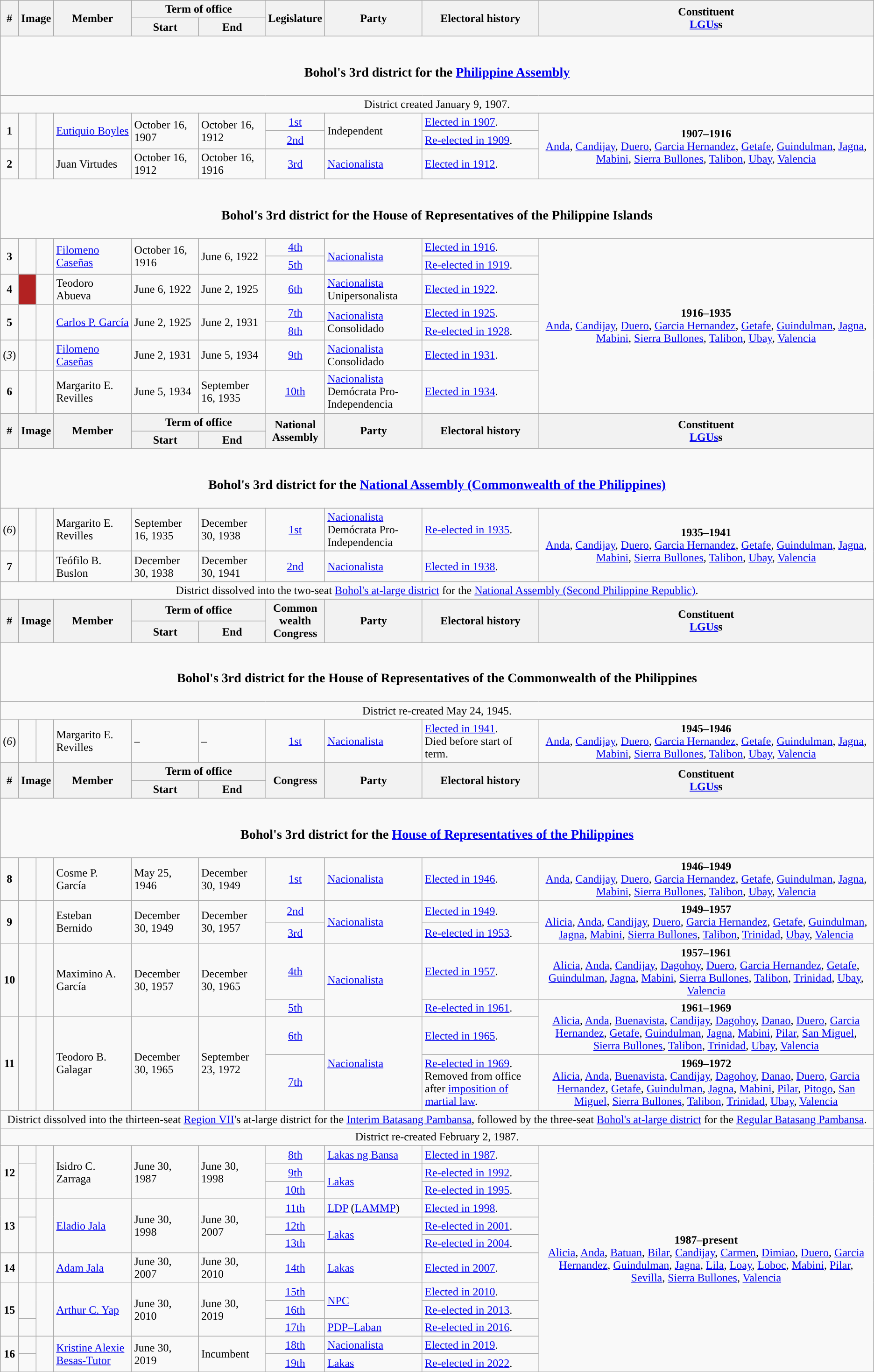<table class=wikitable>
<tr>
<th rowspan="2">#</th>
<th rowspan="2" colspan=2>Image</th>
<th rowspan="2">Member</th>
<th colspan=2>Term of office</th>
<th rowspan="2">Legislature</th>
<th rowspan="2">Party</th>
<th rowspan="2">Electoral history</th>
<th rowspan="2">Constituent<br><a href='#'>LGUs</a>s</th>
</tr>
<tr>
<th>Start</th>
<th>End</th>
</tr>
<tr>
<td colspan="10" style="text-align:center;"><br><h3>Bohol's 3rd district for the <a href='#'>Philippine Assembly</a></h3></td>
</tr>
<tr>
<td colspan="10" style="text-align:center;">District created January 9, 1907.</td>
</tr>
<tr>
<td rowspan="2" style="text-align:center;"><strong>1</strong></td>
<td rowspan="2" style="color:inherit;background:"></td>
<td rowspan="2"></td>
<td rowspan="2"><a href='#'>Eutiquio Boyles</a></td>
<td rowspan="2">October 16, 1907</td>
<td rowspan="2">October 16, 1912</td>
<td style="text-align:center;"><a href='#'>1st</a></td>
<td rowspan="2">Independent</td>
<td><a href='#'>Elected in 1907</a>.</td>
<td rowspan="3" style="text-align:center;"><strong>1907–1916</strong><br><a href='#'>Anda</a>, <a href='#'>Candijay</a>, <a href='#'>Duero</a>, <a href='#'>Garcia Hernandez</a>, <a href='#'>Getafe</a>, <a href='#'>Guindulman</a>, <a href='#'>Jagna</a>, <a href='#'>Mabini</a>, <a href='#'>Sierra Bullones</a>, <a href='#'>Talibon</a>, <a href='#'>Ubay</a>, <a href='#'>Valencia</a></td>
</tr>
<tr>
<td style="text-align:center;"><a href='#'>2nd</a></td>
<td><a href='#'>Re-elected in 1909</a>.</td>
</tr>
<tr>
<td style="text-align:center;"><strong>2</strong></td>
<td style="color:inherit;background:"></td>
<td></td>
<td>Juan Virtudes</td>
<td>October 16, 1912</td>
<td>October 16, 1916</td>
<td style="text-align:center;"><a href='#'>3rd</a></td>
<td><a href='#'>Nacionalista</a></td>
<td><a href='#'>Elected in 1912</a>.</td>
</tr>
<tr>
<td colspan="10" style="text-align:center;"><br><h3>Bohol's 3rd district for the House of Representatives of the Philippine Islands</h3></td>
</tr>
<tr>
<td rowspan="2" style="text-align:center;"><strong>3</strong></td>
<td rowspan="2" style="color:inherit;background:"></td>
<td rowspan="2"></td>
<td rowspan="2"><a href='#'>Filomeno Caseñas</a></td>
<td rowspan="2">October 16, 1916</td>
<td rowspan="2">June 6, 1922</td>
<td style="text-align:center;"><a href='#'>4th</a></td>
<td rowspan="2"><a href='#'>Nacionalista</a></td>
<td><a href='#'>Elected in 1916</a>.</td>
<td rowspan="7" style="text-align:center;"><strong>1916–1935</strong><br><a href='#'>Anda</a>, <a href='#'>Candijay</a>, <a href='#'>Duero</a>, <a href='#'>Garcia Hernandez</a>, <a href='#'>Getafe</a>, <a href='#'>Guindulman</a>, <a href='#'>Jagna</a>, <a href='#'>Mabini</a>, <a href='#'>Sierra Bullones</a>, <a href='#'>Talibon</a>, <a href='#'>Ubay</a>, <a href='#'>Valencia</a></td>
</tr>
<tr>
<td style="text-align:center;"><a href='#'>5th</a></td>
<td><a href='#'>Re-elected in 1919</a>.</td>
</tr>
<tr>
<td style="text-align:center;"><strong>4</strong></td>
<td style="background-color:#B22222"></td>
<td></td>
<td>Teodoro Abueva</td>
<td>June 6, 1922</td>
<td>June 2, 1925</td>
<td style="text-align:center;"><a href='#'>6th</a></td>
<td><a href='#'>Nacionalista</a><br>Unipersonalista</td>
<td><a href='#'>Elected in 1922</a>.</td>
</tr>
<tr>
<td rowspan="2" style="text-align:center;"><strong>5</strong></td>
<td rowspan="2" style="color:inherit;background:"></td>
<td rowspan="2"></td>
<td rowspan="2"><a href='#'>Carlos P. García</a></td>
<td rowspan="2">June 2, 1925</td>
<td rowspan="2">June 2, 1931</td>
<td style="text-align:center;"><a href='#'>7th</a></td>
<td rowspan="2"><a href='#'>Nacionalista</a><br>Consolidado</td>
<td><a href='#'>Elected in 1925</a>.</td>
</tr>
<tr>
<td style="text-align:center;"><a href='#'>8th</a></td>
<td><a href='#'>Re-elected in 1928</a>.</td>
</tr>
<tr>
<td style="text-align:center;">(<em>3</em>)</td>
<td style="color:inherit;background:"></td>
<td></td>
<td><a href='#'>Filomeno Caseñas</a></td>
<td>June 2, 1931</td>
<td>June 5, 1934</td>
<td style="text-align:center;"><a href='#'>9th</a></td>
<td><a href='#'>Nacionalista</a><br>Consolidado</td>
<td><a href='#'>Elected in 1931</a>.</td>
</tr>
<tr>
<td style="text-align:center;"><strong>6</strong></td>
<td style="color:inherit;background:"></td>
<td></td>
<td>Margarito E. Revilles</td>
<td>June 5, 1934</td>
<td>September 16, 1935</td>
<td style="text-align:center;"><a href='#'>10th</a></td>
<td><a href='#'>Nacionalista</a><br>Demócrata Pro-Independencia</td>
<td><a href='#'>Elected in 1934</a>.</td>
</tr>
<tr>
<th rowspan="2">#</th>
<th rowspan="2" colspan=2>Image</th>
<th rowspan="2">Member</th>
<th colspan=2>Term of office</th>
<th rowspan="2">National<br>Assembly</th>
<th rowspan="2">Party</th>
<th rowspan="2">Electoral history</th>
<th rowspan="2">Constituent<br><a href='#'>LGUs</a>s</th>
</tr>
<tr>
<th>Start</th>
<th>End</th>
</tr>
<tr>
<td colspan="10" style="text-align:center;"><br><h3>Bohol's 3rd district for the <a href='#'>National Assembly (Commonwealth of the Philippines)</a></h3></td>
</tr>
<tr>
<td style="text-align:center;">(<em>6</em>)</td>
<td style="color:inherit;background:"></td>
<td></td>
<td>Margarito E. Revilles</td>
<td>September 16, 1935</td>
<td>December 30, 1938</td>
<td style="text-align:center;"><a href='#'>1st</a></td>
<td><a href='#'>Nacionalista</a><br>Demócrata Pro-Independencia</td>
<td><a href='#'>Re-elected in 1935</a>.</td>
<td rowspan="2" style="text-align:center;"><strong>1935–1941</strong><br><a href='#'>Anda</a>, <a href='#'>Candijay</a>, <a href='#'>Duero</a>, <a href='#'>Garcia Hernandez</a>, <a href='#'>Getafe</a>, <a href='#'>Guindulman</a>, <a href='#'>Jagna</a>, <a href='#'>Mabini</a>, <a href='#'>Sierra Bullones</a>, <a href='#'>Talibon</a>, <a href='#'>Ubay</a>, <a href='#'>Valencia</a></td>
</tr>
<tr>
<td style="text-align:center;"><strong>7</strong></td>
<td style="color:inherit;background:"></td>
<td></td>
<td>Teófilo B. Buslon</td>
<td>December 30, 1938</td>
<td>December 30, 1941</td>
<td style="text-align:center;"><a href='#'>2nd</a></td>
<td><a href='#'>Nacionalista</a></td>
<td><a href='#'>Elected in 1938</a>.</td>
</tr>
<tr>
<td colspan="10" style="text-align:center;">District dissolved into the two-seat <a href='#'>Bohol's at-large district</a> for the <a href='#'>National Assembly (Second Philippine Republic)</a>.</td>
</tr>
<tr>
<th rowspan="2">#</th>
<th rowspan="2" colspan=2>Image</th>
<th rowspan="2">Member</th>
<th colspan=2>Term of office</th>
<th rowspan="2">Common<br>wealth<br>Congress</th>
<th rowspan="2">Party</th>
<th rowspan="2">Electoral history</th>
<th rowspan="2">Constituent<br><a href='#'>LGUs</a>s</th>
</tr>
<tr>
<th>Start</th>
<th>End</th>
</tr>
<tr>
<td colspan="10" style="text-align:center;"><br><h3>Bohol's 3rd district for the House of Representatives of the Commonwealth of the Philippines</h3></td>
</tr>
<tr>
<td colspan="10" style="text-align:center;">District re-created May 24, 1945.</td>
</tr>
<tr>
<td style="text-align:center;">(<em>6</em>)</td>
<td style="color:inherit;background:"></td>
<td></td>
<td>Margarito E. Revilles</td>
<td>–</td>
<td>–</td>
<td style="text-align:center;"><a href='#'>1st</a></td>
<td><a href='#'>Nacionalista</a></td>
<td><a href='#'>Elected in 1941</a>.<br>Died before start of term.</td>
<td style="text-align:center;"><strong>1945–1946</strong><br><a href='#'>Anda</a>, <a href='#'>Candijay</a>, <a href='#'>Duero</a>, <a href='#'>Garcia Hernandez</a>, <a href='#'>Getafe</a>, <a href='#'>Guindulman</a>, <a href='#'>Jagna</a>, <a href='#'>Mabini</a>, <a href='#'>Sierra Bullones</a>, <a href='#'>Talibon</a>, <a href='#'>Ubay</a>, <a href='#'>Valencia</a></td>
</tr>
<tr>
<th rowspan="2">#</th>
<th rowspan="2" colspan=2>Image</th>
<th rowspan="2">Member</th>
<th colspan=2>Term of office</th>
<th rowspan="2">Congress</th>
<th rowspan="2">Party</th>
<th rowspan="2">Electoral history</th>
<th rowspan="2">Constituent<br><a href='#'>LGUs</a>s</th>
</tr>
<tr>
<th>Start</th>
<th>End</th>
</tr>
<tr>
<td colspan="10" style="text-align:center;"><br><h3>Bohol's 3rd district for the <a href='#'>House of Representatives of the Philippines</a></h3></td>
</tr>
<tr>
<td style="text-align:center;"><strong>8</strong></td>
<td style="color:inherit;background:"></td>
<td></td>
<td>Cosme P. García</td>
<td>May 25, 1946</td>
<td>December 30, 1949</td>
<td style="text-align:center;"><a href='#'>1st</a></td>
<td><a href='#'>Nacionalista</a></td>
<td><a href='#'>Elected in 1946</a>.</td>
<td style="text-align:center;"><strong>1946–1949</strong><br><a href='#'>Anda</a>, <a href='#'>Candijay</a>, <a href='#'>Duero</a>, <a href='#'>Garcia Hernandez</a>, <a href='#'>Getafe</a>, <a href='#'>Guindulman</a>, <a href='#'>Jagna</a>, <a href='#'>Mabini</a>, <a href='#'>Sierra Bullones</a>, <a href='#'>Talibon</a>, <a href='#'>Ubay</a>, <a href='#'>Valencia</a></td>
</tr>
<tr>
<td rowspan="2" style="text-align:center;"><strong>9</strong></td>
<td rowspan="2" style="color:inherit;background:"></td>
<td rowspan="2"></td>
<td rowspan="2">Esteban Bernido</td>
<td rowspan="2">December 30, 1949</td>
<td rowspan="2">December 30, 1957</td>
<td style="text-align:center;"><a href='#'>2nd</a></td>
<td rowspan="2"><a href='#'>Nacionalista</a></td>
<td><a href='#'>Elected in 1949</a>.</td>
<td rowspan="2" style="text-align:center;"><strong>1949–1957</strong><br><a href='#'>Alicia</a>, <a href='#'>Anda</a>, <a href='#'>Candijay</a>, <a href='#'>Duero</a>, <a href='#'>Garcia Hernandez</a>, <a href='#'>Getafe</a>, <a href='#'>Guindulman</a>, <a href='#'>Jagna</a>, <a href='#'>Mabini</a>, <a href='#'>Sierra Bullones</a>, <a href='#'>Talibon</a>, <a href='#'>Trinidad</a>, <a href='#'>Ubay</a>, <a href='#'>Valencia</a></td>
</tr>
<tr>
<td style="text-align:center;"><a href='#'>3rd</a></td>
<td><a href='#'>Re-elected in 1953</a>.</td>
</tr>
<tr>
<td rowspan="2" style="text-align:center;"><strong>10</strong></td>
<td rowspan="2" style="color:inherit;background:"></td>
<td rowspan="2"></td>
<td rowspan="2">Maximino A. García</td>
<td rowspan="2">December 30, 1957</td>
<td rowspan="2">December 30, 1965</td>
<td style="text-align:center;"><a href='#'>4th</a></td>
<td rowspan="2"><a href='#'>Nacionalista</a></td>
<td><a href='#'>Elected in 1957</a>.</td>
<td style="text-align:center;"><strong>1957–1961</strong><br><a href='#'>Alicia</a>, <a href='#'>Anda</a>, <a href='#'>Candijay</a>, <a href='#'>Dagohoy</a>, <a href='#'>Duero</a>, <a href='#'>Garcia Hernandez</a>, <a href='#'>Getafe</a>, <a href='#'>Guindulman</a>, <a href='#'>Jagna</a>, <a href='#'>Mabini</a>, <a href='#'>Sierra Bullones</a>, <a href='#'>Talibon</a>, <a href='#'>Trinidad</a>, <a href='#'>Ubay</a>, <a href='#'>Valencia</a></td>
</tr>
<tr>
<td style="text-align:center;"><a href='#'>5th</a></td>
<td><a href='#'>Re-elected in 1961</a>.</td>
<td rowspan="2" style="text-align:center;"><strong>1961–1969</strong><br><a href='#'>Alicia</a>, <a href='#'>Anda</a>, <a href='#'>Buenavista</a>, <a href='#'>Candijay</a>, <a href='#'>Dagohoy</a>, <a href='#'>Danao</a>, <a href='#'>Duero</a>, <a href='#'>Garcia Hernandez</a>, <a href='#'>Getafe</a>, <a href='#'>Guindulman</a>, <a href='#'>Jagna</a>, <a href='#'>Mabini</a>, <a href='#'>Pilar</a>, <a href='#'>San Miguel</a>, <a href='#'>Sierra Bullones</a>, <a href='#'>Talibon</a>, <a href='#'>Trinidad</a>, <a href='#'>Ubay</a>, <a href='#'>Valencia</a></td>
</tr>
<tr>
<td rowspan="2" style="text-align:center;"><strong>11</strong></td>
<td rowspan="2" style="color:inherit;background:"></td>
<td rowspan="2"></td>
<td rowspan="2">Teodoro B. Galagar</td>
<td rowspan="2">December 30, 1965</td>
<td rowspan="2">September 23, 1972</td>
<td style="text-align:center;"><a href='#'>6th</a></td>
<td rowspan="2"><a href='#'>Nacionalista</a></td>
<td><a href='#'>Elected in 1965</a>.</td>
</tr>
<tr>
<td style="text-align:center;"><a href='#'>7th</a></td>
<td><a href='#'>Re-elected in 1969</a>.<br>Removed from office after <a href='#'>imposition of martial law</a>.</td>
<td style="text-align:center;"><strong>1969–1972</strong><br><a href='#'>Alicia</a>, <a href='#'>Anda</a>, <a href='#'>Buenavista</a>, <a href='#'>Candijay</a>, <a href='#'>Dagohoy</a>, <a href='#'>Danao</a>, <a href='#'>Duero</a>, <a href='#'>Garcia Hernandez</a>, <a href='#'>Getafe</a>, <a href='#'>Guindulman</a>, <a href='#'>Jagna</a>, <a href='#'>Mabini</a>, <a href='#'>Pilar</a>, <a href='#'>Pitogo</a>, <a href='#'>San Miguel</a>, <a href='#'>Sierra Bullones</a>, <a href='#'>Talibon</a>, <a href='#'>Trinidad</a>, <a href='#'>Ubay</a>, <a href='#'>Valencia</a></td>
</tr>
<tr>
<td colspan="10" style="text-align:center;">District dissolved into the thirteen-seat <a href='#'>Region VII</a>'s at-large district for the <a href='#'>Interim Batasang Pambansa</a>, followed by the three-seat <a href='#'>Bohol's at-large district</a> for the <a href='#'>Regular Batasang Pambansa</a>.</td>
</tr>
<tr>
<td colspan="10" style="text-align:center;">District re-created February 2, 1987.</td>
</tr>
<tr>
<td rowspan="3" style="text-align:center;"><strong>12</strong></td>
<td style="color:inherit;background:"></td>
<td rowspan="3"></td>
<td rowspan="3">Isidro C. Zarraga</td>
<td rowspan="3">June 30, 1987</td>
<td rowspan="3">June 30, 1998</td>
<td style="text-align:center;"><a href='#'>8th</a></td>
<td><a href='#'>Lakas ng Bansa</a></td>
<td><a href='#'>Elected in 1987</a>.</td>
<td rowspan="12" style="text-align:center;"><strong>1987–present</strong><br><a href='#'>Alicia</a>, <a href='#'>Anda</a>, <a href='#'>Batuan</a>, <a href='#'>Bilar</a>, <a href='#'>Candijay</a>, <a href='#'>Carmen</a>, <a href='#'>Dimiao</a>, <a href='#'>Duero</a>, <a href='#'>Garcia Hernandez</a>, <a href='#'>Guindulman</a>, <a href='#'>Jagna</a>, <a href='#'>Lila</a>, <a href='#'>Loay</a>, <a href='#'>Loboc</a>, <a href='#'>Mabini</a>, <a href='#'>Pilar</a>, <a href='#'>Sevilla</a>, <a href='#'>Sierra Bullones</a>, <a href='#'>Valencia</a></td>
</tr>
<tr>
<td rowspan="2" style="color:inherit;background:"></td>
<td style="text-align:center;"><a href='#'>9th</a></td>
<td rowspan="2"><a href='#'>Lakas</a></td>
<td><a href='#'>Re-elected in 1992</a>.</td>
</tr>
<tr>
<td style="text-align:center;"><a href='#'>10th</a></td>
<td><a href='#'>Re-elected in 1995</a>.</td>
</tr>
<tr>
<td rowspan="3" style="text-align:center;"><strong>13</strong></td>
<td style="color:inherit;background:"></td>
<td rowspan="3"></td>
<td rowspan="3"><a href='#'>Eladio Jala</a></td>
<td rowspan="3">June 30, 1998</td>
<td rowspan="3">June 30, 2007</td>
<td style="text-align:center;"><a href='#'>11th</a></td>
<td><a href='#'>LDP</a> (<a href='#'>LAMMP</a>)</td>
<td><a href='#'>Elected in 1998</a>.</td>
</tr>
<tr>
<td rowspan="2" style="color:inherit;background:"></td>
<td style="text-align:center;"><a href='#'>12th</a></td>
<td rowspan="2"><a href='#'>Lakas</a></td>
<td><a href='#'>Re-elected in 2001</a>.</td>
</tr>
<tr>
<td style="text-align:center;"><a href='#'>13th</a></td>
<td><a href='#'>Re-elected in 2004</a>.</td>
</tr>
<tr>
<td style="text-align:center;"><strong>14</strong></td>
<td style="color:inherit;background:"></td>
<td></td>
<td><a href='#'>Adam Jala</a></td>
<td>June 30, 2007</td>
<td>June 30, 2010</td>
<td style="text-align:center;"><a href='#'>14th</a></td>
<td><a href='#'>Lakas</a></td>
<td><a href='#'>Elected in 2007</a>.</td>
</tr>
<tr>
<td rowspan="3" style="text-align:center;"><strong>15</strong></td>
<td rowspan="2" style="color:inherit;background:"></td>
<td rowspan="3"></td>
<td rowspan="3"><a href='#'>Arthur C. Yap</a></td>
<td rowspan="3">June 30, 2010</td>
<td rowspan="3">June 30, 2019</td>
<td style="text-align:center;"><a href='#'>15th</a></td>
<td rowspan="2"><a href='#'>NPC</a></td>
<td><a href='#'>Elected in 2010</a>.</td>
</tr>
<tr>
<td style="text-align:center;"><a href='#'>16th</a></td>
<td><a href='#'>Re-elected in 2013</a>.</td>
</tr>
<tr>
<td style="color:inherit;background:"></td>
<td style="text-align:center;"><a href='#'>17th</a></td>
<td><a href='#'>PDP–Laban</a></td>
<td><a href='#'>Re-elected in 2016</a>.</td>
</tr>
<tr>
<td rowspan="2" style="text-align:center;"><strong>16</strong></td>
<td style="color:inherit;background:"></td>
<td rowspan="2"></td>
<td rowspan="2"><a href='#'>Kristine Alexie Besas-Tutor</a></td>
<td rowspan="2">June 30, 2019</td>
<td rowspan="2">Incumbent</td>
<td style="text-align:center;"><a href='#'>18th</a></td>
<td><a href='#'>Nacionalista</a></td>
<td><a href='#'>Elected in 2019</a>.</td>
</tr>
<tr>
<td style="color:inherit;background:"></td>
<td style="text-align:center;"><a href='#'>19th</a></td>
<td><a href='#'>Lakas</a></td>
<td><a href='#'>Re-elected in 2022</a>.</td>
</tr>
</table>
